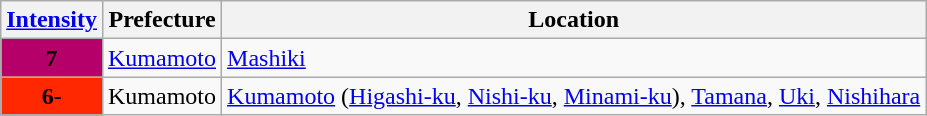<table class="wikitable">
<tr>
<th style="white-space:nowrap"><a href='#'>Intensity</a></th>
<th style="white-space:nowrap">Prefecture</th>
<th>Location</th>
</tr>
<tr>
<th style="background-color:#B40068"><span>7</span></th>
<td><a href='#'>Kumamoto</a></td>
<td><a href='#'>Mashiki</a></td>
</tr>
<tr>
<th style="background-color:#ff2800"><span>6-</span></th>
<td>Kumamoto</td>
<td><a href='#'>Kumamoto</a> (<a href='#'>Higashi-ku</a>, <a href='#'>Nishi-ku</a>, <a href='#'>Minami-ku</a>), <a href='#'>Tamana</a>, <a href='#'>Uki</a>, <a href='#'>Nishihara</a></td>
</tr>
</table>
